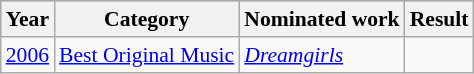<table class="wikitable" style="font-size:90%;">
<tr style="background:#ccc; text-align:center;">
<th>Year</th>
<th>Category</th>
<th>Nominated work</th>
<th>Result</th>
</tr>
<tr>
<td><a href='#'>2006</a></td>
<td><a href='#'>Best Original Music</a></td>
<td><em><a href='#'>Dreamgirls</a></em></td>
<td></td>
</tr>
</table>
